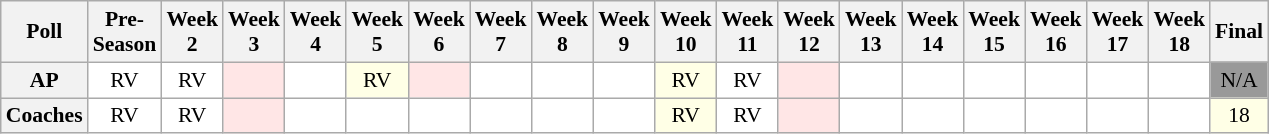<table class="wikitable" style="white-space:nowrap;font-size:90%">
<tr>
<th>Poll</th>
<th>Pre-<br>Season</th>
<th>Week<br>2</th>
<th>Week<br>3</th>
<th>Week<br>4</th>
<th>Week<br>5</th>
<th>Week<br>6</th>
<th>Week<br>7</th>
<th>Week<br>8</th>
<th>Week<br>9</th>
<th>Week<br>10</th>
<th>Week<br>11</th>
<th>Week<br>12</th>
<th>Week<br>13</th>
<th>Week<br>14</th>
<th>Week<br>15</th>
<th>Week<br>16</th>
<th>Week<br>17</th>
<th>Week<br>18</th>
<th>Final</th>
</tr>
<tr style="text-align:center;">
<th>AP</th>
<td style="background:#FFF;">RV</td>
<td style="background:#FFF;">RV</td>
<td style="background:#FFE6E6;"></td>
<td style="background:#FFF;"></td>
<td style="background:#FFFFE6;">RV</td>
<td style="background:#FFE6E6;"></td>
<td style="background:#FFF;"></td>
<td style="background:#FFF;"></td>
<td style="background:#FFF;"></td>
<td style="background:#FFFFE6;">RV</td>
<td style="background:#FFF;">RV</td>
<td style="background:#FFE6E6;"></td>
<td style="background:#FFF;"></td>
<td style="background:#FFF;"></td>
<td style="background:#FFF;"></td>
<td style="background:#FFF;"></td>
<td style="background:#FFF;"></td>
<td style="background:#FFF;"></td>
<td style="background:#999;">N/A</td>
</tr>
<tr style="text-align:center;">
<th>Coaches</th>
<td style="background:#FFF;">RV</td>
<td style="background:#FFF;">RV</td>
<td style="background:#FFE6E6;"></td>
<td style="background:#FFF;"></td>
<td style="background:#FFF;"></td>
<td style="background:#FFF;"></td>
<td style="background:#FFF;"></td>
<td style="background:#FFF;"></td>
<td style="background:#FFF;"></td>
<td style="background:#FFFFE6;">RV</td>
<td style="background:#FFF;">RV</td>
<td style="background:#FFE6E6;"></td>
<td style="background:#FFF;"></td>
<td style="background:#FFF;"></td>
<td style="background:#FFF;"></td>
<td style="background:#FFF;"></td>
<td style="background:#FFF;"></td>
<td style="background:#FFF;"></td>
<td style="background:#FFFFE6;">18</td>
</tr>
</table>
